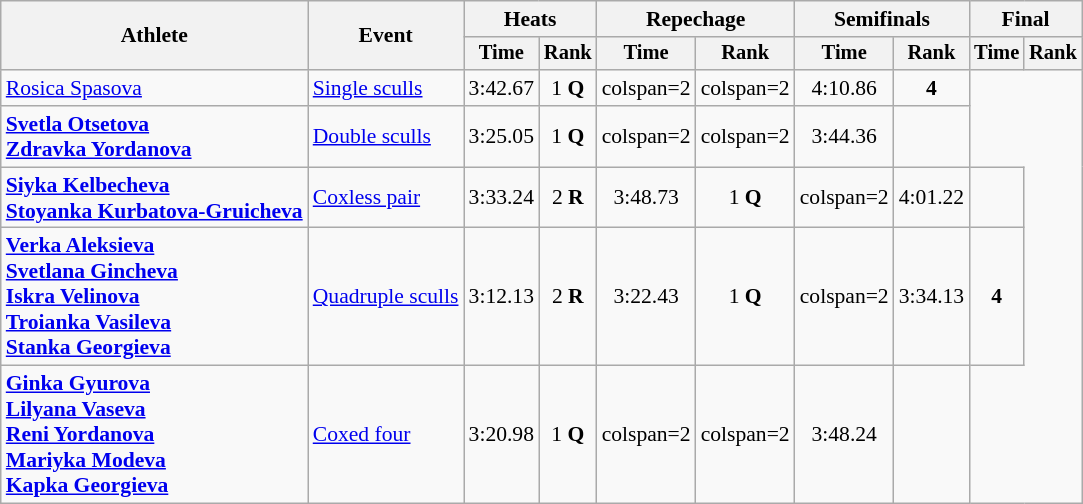<table class="wikitable" style="font-size:90%; text-align:center;">
<tr>
<th rowspan="2">Athlete</th>
<th rowspan="2">Event</th>
<th colspan="2">Heats</th>
<th colspan="2">Repechage</th>
<th colspan="2">Semifinals</th>
<th colspan="2">Final</th>
</tr>
<tr style="font-size:95%">
<th>Time</th>
<th>Rank</th>
<th>Time</th>
<th>Rank</th>
<th>Time</th>
<th>Rank</th>
<th>Time</th>
<th>Rank</th>
</tr>
<tr>
<td align=left><a href='#'>Rosica Spasova</a></td>
<td align=left><a href='#'>Single sculls</a></td>
<td>3:42.67</td>
<td>1 <strong>Q</strong></td>
<td>colspan=2 </td>
<td>colspan=2 </td>
<td>4:10.86</td>
<td><strong>4</strong></td>
</tr>
<tr>
<td align=left><strong><a href='#'>Svetla Otsetova</a><br><a href='#'>Zdravka Yordanova</a></strong></td>
<td align=left><a href='#'>Double sculls</a></td>
<td>3:25.05</td>
<td>1 <strong>Q</strong></td>
<td>colspan=2 </td>
<td>colspan=2 </td>
<td>3:44.36</td>
<td></td>
</tr>
<tr>
<td align=left><strong><a href='#'>Siyka Kelbecheva</a><br><a href='#'>Stoyanka Kurbatova-Gruicheva</a></strong></td>
<td align=left><a href='#'>Coxless pair</a></td>
<td>3:33.24</td>
<td>2 <strong>R</strong></td>
<td>3:48.73</td>
<td>1 <strong>Q</strong></td>
<td>colspan=2 </td>
<td>4:01.22</td>
<td></td>
</tr>
<tr>
<td align=left><strong><a href='#'>Verka Aleksieva</a><br><a href='#'>Svetlana Gincheva</a><br><a href='#'>Iskra Velinova</a><br><a href='#'>Troianka Vasileva</a> <br><a href='#'>Stanka Georgieva</a></strong></td>
<td align=left><a href='#'>Quadruple sculls</a></td>
<td>3:12.13</td>
<td>2 <strong>R</strong></td>
<td>3:22.43</td>
<td>1 <strong>Q</strong></td>
<td>colspan=2 </td>
<td>3:34.13</td>
<td><strong>4</strong></td>
</tr>
<tr>
<td align=left><strong><a href='#'>Ginka Gyurova</a><br><a href='#'>Lilyana Vaseva</a><br><a href='#'>Reni Yordanova</a><br><a href='#'>Mariyka Modeva</a><br><a href='#'>Kapka Georgieva</a></strong></td>
<td align=left><a href='#'>Coxed four</a></td>
<td>3:20.98</td>
<td>1 <strong>Q</strong></td>
<td>colspan=2 </td>
<td>colspan=2 </td>
<td>3:48.24</td>
<td></td>
</tr>
</table>
